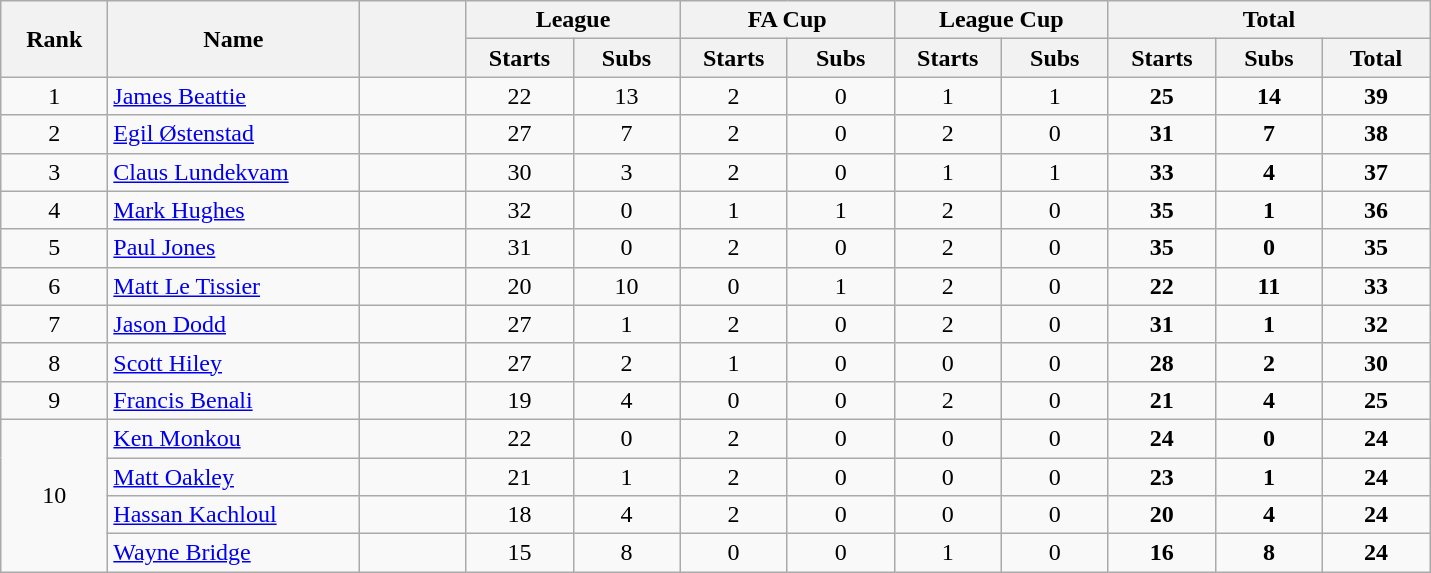<table class="wikitable plainrowheaders" style="text-align:center;">
<tr>
<th scope="col" rowspan="2" style="width:4em;">Rank</th>
<th scope="col" rowspan="2" style="width:10em;">Name</th>
<th scope="col" rowspan="2" style="width:4em;"></th>
<th scope="col" colspan="2">League</th>
<th scope="col" colspan="2">FA Cup</th>
<th scope="col" colspan="2">League Cup</th>
<th scope="col" colspan="3">Total</th>
</tr>
<tr>
<th scope="col" style="width:4em;">Starts</th>
<th scope="col" style="width:4em;">Subs</th>
<th scope="col" style="width:4em;">Starts</th>
<th scope="col" style="width:4em;">Subs</th>
<th scope="col" style="width:4em;">Starts</th>
<th scope="col" style="width:4em;">Subs</th>
<th scope="col" style="width:4em;">Starts</th>
<th scope="col" style="width:4em;">Subs</th>
<th scope="col" style="width:4em;">Total</th>
</tr>
<tr>
<td>1</td>
<td align="left"><a href='#'>James Beattie</a></td>
<td></td>
<td>22</td>
<td>13</td>
<td>2</td>
<td>0</td>
<td>1</td>
<td>1</td>
<td><strong>25</strong></td>
<td><strong>14</strong></td>
<td><strong>39</strong></td>
</tr>
<tr>
<td>2</td>
<td align="left"><a href='#'>Egil Østenstad</a></td>
<td></td>
<td>27</td>
<td>7</td>
<td>2</td>
<td>0</td>
<td>2</td>
<td>0</td>
<td><strong>31</strong></td>
<td><strong>7</strong></td>
<td><strong>38</strong></td>
</tr>
<tr>
<td>3</td>
<td align="left"><a href='#'>Claus Lundekvam</a></td>
<td></td>
<td>30</td>
<td>3</td>
<td>2</td>
<td>0</td>
<td>1</td>
<td>1</td>
<td><strong>33</strong></td>
<td><strong>4</strong></td>
<td><strong>37</strong></td>
</tr>
<tr>
<td>4</td>
<td align="left"><a href='#'>Mark Hughes</a></td>
<td></td>
<td>32</td>
<td>0</td>
<td>1</td>
<td>1</td>
<td>2</td>
<td>0</td>
<td><strong>35</strong></td>
<td><strong>1</strong></td>
<td><strong>36</strong></td>
</tr>
<tr>
<td>5</td>
<td align="left"><a href='#'>Paul Jones</a></td>
<td></td>
<td>31</td>
<td>0</td>
<td>2</td>
<td>0</td>
<td>2</td>
<td>0</td>
<td><strong>35</strong></td>
<td><strong>0</strong></td>
<td><strong>35</strong></td>
</tr>
<tr>
<td>6</td>
<td align="left"><a href='#'>Matt Le Tissier</a></td>
<td></td>
<td>20</td>
<td>10</td>
<td>0</td>
<td>1</td>
<td>2</td>
<td>0</td>
<td><strong>22</strong></td>
<td><strong>11</strong></td>
<td><strong>33</strong></td>
</tr>
<tr>
<td>7</td>
<td align="left"><a href='#'>Jason Dodd</a></td>
<td></td>
<td>27</td>
<td>1</td>
<td>2</td>
<td>0</td>
<td>2</td>
<td>0</td>
<td><strong>31</strong></td>
<td><strong>1</strong></td>
<td><strong>32</strong></td>
</tr>
<tr>
<td>8</td>
<td align="left"><a href='#'>Scott Hiley</a></td>
<td></td>
<td>27</td>
<td>2</td>
<td>1</td>
<td>0</td>
<td>0</td>
<td>0</td>
<td><strong>28</strong></td>
<td><strong>2</strong></td>
<td><strong>30</strong></td>
</tr>
<tr>
<td>9</td>
<td align="left"><a href='#'>Francis Benali</a></td>
<td></td>
<td>19</td>
<td>4</td>
<td>0</td>
<td>0</td>
<td>2</td>
<td>0</td>
<td><strong>21</strong></td>
<td><strong>4</strong></td>
<td><strong>25</strong></td>
</tr>
<tr>
<td rowspan="4">10</td>
<td align="left"><a href='#'>Ken Monkou</a></td>
<td></td>
<td>22</td>
<td>0</td>
<td>2</td>
<td>0</td>
<td>0</td>
<td>0</td>
<td><strong>24</strong></td>
<td><strong>0</strong></td>
<td><strong>24</strong></td>
</tr>
<tr>
<td align="left"><a href='#'>Matt Oakley</a></td>
<td></td>
<td>21</td>
<td>1</td>
<td>2</td>
<td>0</td>
<td>0</td>
<td>0</td>
<td><strong>23</strong></td>
<td><strong>1</strong></td>
<td><strong>24</strong></td>
</tr>
<tr>
<td align="left"><a href='#'>Hassan Kachloul</a></td>
<td></td>
<td>18</td>
<td>4</td>
<td>2</td>
<td>0</td>
<td>0</td>
<td>0</td>
<td><strong>20</strong></td>
<td><strong>4</strong></td>
<td><strong>24</strong></td>
</tr>
<tr>
<td align="left"><a href='#'>Wayne Bridge</a></td>
<td></td>
<td>15</td>
<td>8</td>
<td>0</td>
<td>0</td>
<td>1</td>
<td>0</td>
<td><strong>16</strong></td>
<td><strong>8</strong></td>
<td><strong>24</strong></td>
</tr>
</table>
